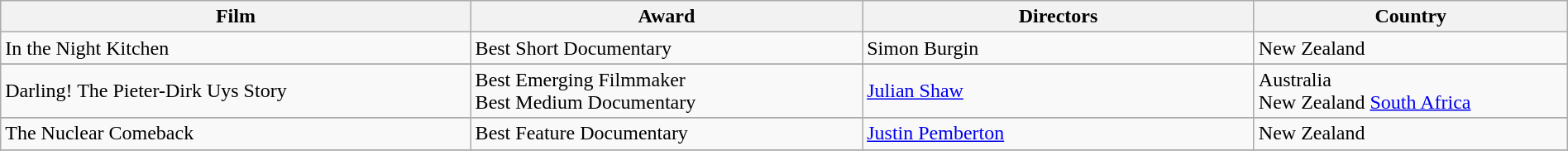<table class="wikitable" style="width:100%;">
<tr>
<th width="30%">Film</th>
<th width="25%">Award</th>
<th width="25%">Directors</th>
<th width="20%">Country</th>
</tr>
<tr>
<td>In the Night Kitchen</td>
<td>Best Short Documentary</td>
<td>Simon Burgin</td>
<td> New Zealand</td>
</tr>
<tr>
</tr>
<tr>
<td>Darling! The Pieter-Dirk Uys Story</td>
<td>Best Emerging Filmmaker<br>Best Medium Documentary</td>
<td><a href='#'>Julian Shaw</a></td>
<td>Australia<br>New Zealand 
<a href='#'>South Africa</a></td>
</tr>
<tr>
</tr>
<tr>
<td>The Nuclear Comeback</td>
<td>Best Feature Documentary</td>
<td><a href='#'>Justin Pemberton</a></td>
<td> New Zealand</td>
</tr>
<tr>
</tr>
</table>
